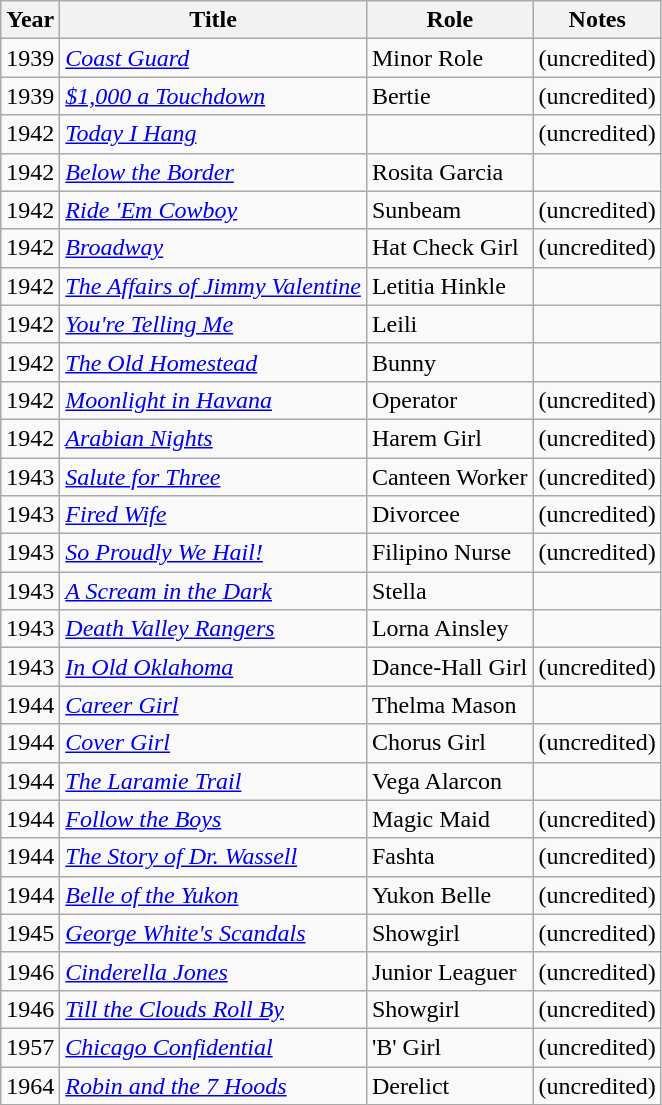<table class="wikitable sortable">
<tr>
<th>Year</th>
<th>Title</th>
<th>Role</th>
<th class="unsortable">Notes</th>
</tr>
<tr>
<td>1939</td>
<td><em><a href='#'>Coast Guard</a></em></td>
<td>Minor Role</td>
<td>(uncredited)</td>
</tr>
<tr>
<td>1939</td>
<td><em><a href='#'>$1,000 a Touchdown</a></em></td>
<td>Bertie</td>
<td>(uncredited)</td>
</tr>
<tr>
<td>1942</td>
<td><em><a href='#'>Today I Hang</a></em></td>
<td></td>
<td>(uncredited)</td>
</tr>
<tr>
<td>1942</td>
<td><em><a href='#'>Below the Border</a></em></td>
<td>Rosita Garcia</td>
<td></td>
</tr>
<tr>
<td>1942</td>
<td><em><a href='#'>Ride 'Em Cowboy</a></em></td>
<td>Sunbeam</td>
<td>(uncredited)</td>
</tr>
<tr>
<td>1942</td>
<td><em><a href='#'>Broadway</a></em></td>
<td>Hat Check Girl</td>
<td>(uncredited)</td>
</tr>
<tr>
<td>1942</td>
<td><em><a href='#'>The Affairs of Jimmy Valentine</a></em></td>
<td>Letitia Hinkle</td>
<td></td>
</tr>
<tr>
<td>1942</td>
<td><em><a href='#'>You're Telling Me</a></em></td>
<td>Leili</td>
<td></td>
</tr>
<tr>
<td>1942</td>
<td><em><a href='#'>The Old Homestead</a></em></td>
<td>Bunny</td>
<td></td>
</tr>
<tr>
<td>1942</td>
<td><em><a href='#'>Moonlight in Havana</a></em></td>
<td>Operator</td>
<td>(uncredited)</td>
</tr>
<tr>
<td>1942</td>
<td><em><a href='#'>Arabian Nights</a></em></td>
<td>Harem Girl</td>
<td>(uncredited)</td>
</tr>
<tr>
<td>1943</td>
<td><em><a href='#'>Salute for Three</a></em></td>
<td>Canteen Worker</td>
<td>(uncredited)</td>
</tr>
<tr>
<td>1943</td>
<td><em><a href='#'>Fired Wife</a></em></td>
<td>Divorcee</td>
<td>(uncredited)</td>
</tr>
<tr>
<td>1943</td>
<td><em><a href='#'>So Proudly We Hail!</a></em></td>
<td>Filipino Nurse</td>
<td>(uncredited)</td>
</tr>
<tr>
<td>1943</td>
<td><em><a href='#'>A Scream in the Dark</a></em></td>
<td>Stella</td>
<td></td>
</tr>
<tr>
<td>1943</td>
<td><em><a href='#'>Death Valley Rangers</a></em></td>
<td>Lorna Ainsley</td>
<td></td>
</tr>
<tr>
<td>1943</td>
<td><em><a href='#'>In Old Oklahoma</a></em></td>
<td>Dance-Hall Girl</td>
<td>(uncredited)</td>
</tr>
<tr>
<td>1944</td>
<td><em><a href='#'>Career Girl</a></em></td>
<td>Thelma Mason</td>
<td></td>
</tr>
<tr>
<td>1944</td>
<td><em><a href='#'>Cover Girl</a></em></td>
<td>Chorus Girl</td>
<td>(uncredited)</td>
</tr>
<tr>
<td>1944</td>
<td><em><a href='#'>The Laramie Trail</a></em></td>
<td>Vega Alarcon</td>
<td></td>
</tr>
<tr>
<td>1944</td>
<td><em><a href='#'>Follow the Boys</a></em></td>
<td>Magic Maid</td>
<td>(uncredited)</td>
</tr>
<tr>
<td>1944</td>
<td><em><a href='#'>The Story of Dr. Wassell</a></em></td>
<td>Fashta</td>
<td>(uncredited)</td>
</tr>
<tr>
<td>1944</td>
<td><em><a href='#'>Belle of the Yukon</a></em></td>
<td>Yukon Belle</td>
<td>(uncredited)</td>
</tr>
<tr>
<td>1945</td>
<td><em><a href='#'>George White's Scandals</a></em></td>
<td>Showgirl</td>
<td>(uncredited)</td>
</tr>
<tr>
<td>1946</td>
<td><em><a href='#'>Cinderella Jones</a></em></td>
<td>Junior Leaguer</td>
<td>(uncredited)</td>
</tr>
<tr>
<td>1946</td>
<td><em><a href='#'>Till the Clouds Roll By</a></em></td>
<td>Showgirl</td>
<td>(uncredited)</td>
</tr>
<tr>
<td>1957</td>
<td><em><a href='#'>Chicago Confidential</a></em></td>
<td>'B' Girl</td>
<td>(uncredited)</td>
</tr>
<tr>
<td>1964</td>
<td><em><a href='#'>Robin and the 7 Hoods</a></em></td>
<td>Derelict</td>
<td>(uncredited)</td>
</tr>
</table>
